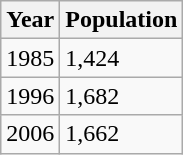<table class="wikitable">
<tr>
<th>Year</th>
<th>Population</th>
</tr>
<tr>
<td>1985</td>
<td>1,424</td>
</tr>
<tr>
<td>1996</td>
<td>1,682</td>
</tr>
<tr>
<td>2006</td>
<td>1,662</td>
</tr>
</table>
